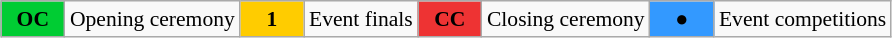<table class="wikitable" style="margin:0.5em auto; font-size:90%; position:relative">
<tr>
<td style="width:2.5em; background:#00cc33; text-align:center"><strong>OC</strong></td>
<td>Opening ceremony</td>
<td style="width:2.5em; background:#ffcc00; text-align:center"><strong>1</strong></td>
<td>Event finals</td>
<td style="width:2.5em; background:#ee3333; text-align:center"><strong>CC</strong></td>
<td>Closing ceremony</td>
<td style="width:2.5em; background:#3399ff; text-align:center">●</td>
<td>Event competitions</td>
</tr>
</table>
